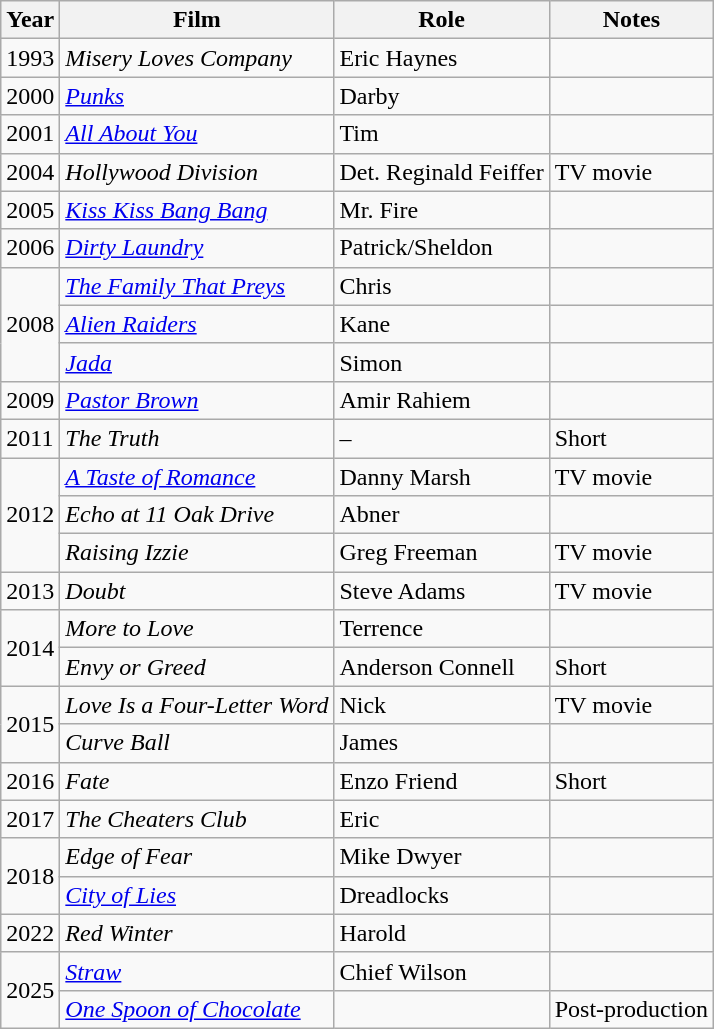<table class="wikitable sortable">
<tr>
<th>Year</th>
<th>Film</th>
<th>Role</th>
<th>Notes</th>
</tr>
<tr>
<td>1993</td>
<td><em>Misery Loves Company</em></td>
<td>Eric Haynes</td>
<td></td>
</tr>
<tr>
<td>2000</td>
<td><em><a href='#'>Punks</a></em></td>
<td>Darby</td>
<td></td>
</tr>
<tr>
<td>2001</td>
<td><em><a href='#'>All About You</a></em></td>
<td>Tim</td>
<td></td>
</tr>
<tr>
<td>2004</td>
<td><em>Hollywood Division</em></td>
<td>Det. Reginald Feiffer</td>
<td>TV movie</td>
</tr>
<tr>
<td>2005</td>
<td><em><a href='#'>Kiss Kiss Bang Bang</a></em></td>
<td>Mr. Fire</td>
<td></td>
</tr>
<tr>
<td>2006</td>
<td><em><a href='#'>Dirty Laundry</a></em></td>
<td>Patrick/Sheldon</td>
<td></td>
</tr>
<tr>
<td rowspan="3">2008</td>
<td><em><a href='#'>The Family That Preys</a></em></td>
<td>Chris</td>
<td></td>
</tr>
<tr>
<td><em><a href='#'>Alien Raiders</a></em></td>
<td>Kane</td>
<td></td>
</tr>
<tr>
<td><em><a href='#'>Jada</a></em></td>
<td>Simon</td>
<td></td>
</tr>
<tr>
<td>2009</td>
<td><em><a href='#'>Pastor Brown</a></em></td>
<td>Amir Rahiem</td>
<td></td>
</tr>
<tr>
<td>2011</td>
<td><em>The Truth</em></td>
<td>–</td>
<td>Short</td>
</tr>
<tr>
<td rowspan="3">2012</td>
<td><em><a href='#'>A Taste of Romance</a></em></td>
<td>Danny Marsh</td>
<td>TV movie</td>
</tr>
<tr>
<td><em>Echo at 11 Oak Drive</em></td>
<td>Abner</td>
<td></td>
</tr>
<tr>
<td><em>Raising Izzie</em></td>
<td>Greg Freeman</td>
<td>TV movie</td>
</tr>
<tr>
<td>2013</td>
<td><em>Doubt</em></td>
<td>Steve Adams</td>
<td>TV movie</td>
</tr>
<tr>
<td rowspan="2">2014</td>
<td><em>More to Love</em></td>
<td>Terrence</td>
<td></td>
</tr>
<tr>
<td><em>Envy or Greed</em></td>
<td>Anderson Connell</td>
<td>Short</td>
</tr>
<tr>
<td rowspan="2">2015</td>
<td><em>Love Is a Four-Letter Word</em></td>
<td>Nick</td>
<td>TV movie</td>
</tr>
<tr>
<td><em>Curve Ball</em></td>
<td>James</td>
<td></td>
</tr>
<tr>
<td>2016</td>
<td><em>Fate</em></td>
<td>Enzo Friend</td>
<td>Short</td>
</tr>
<tr>
<td>2017</td>
<td><em>The Cheaters Club</em></td>
<td>Eric</td>
<td></td>
</tr>
<tr>
<td rowspan="2">2018</td>
<td><em>Edge of Fear</em></td>
<td>Mike Dwyer</td>
<td></td>
</tr>
<tr>
<td><em><a href='#'>City of Lies</a></em></td>
<td>Dreadlocks</td>
<td></td>
</tr>
<tr>
<td>2022</td>
<td><em>Red Winter</em></td>
<td>Harold</td>
<td></td>
</tr>
<tr>
<td rowspan="2">2025</td>
<td><em><a href='#'>Straw</a></em></td>
<td>Chief Wilson</td>
<td></td>
</tr>
<tr>
<td><em><a href='#'>One Spoon of Chocolate</a></em></td>
<td></td>
<td>Post-production</td>
</tr>
</table>
